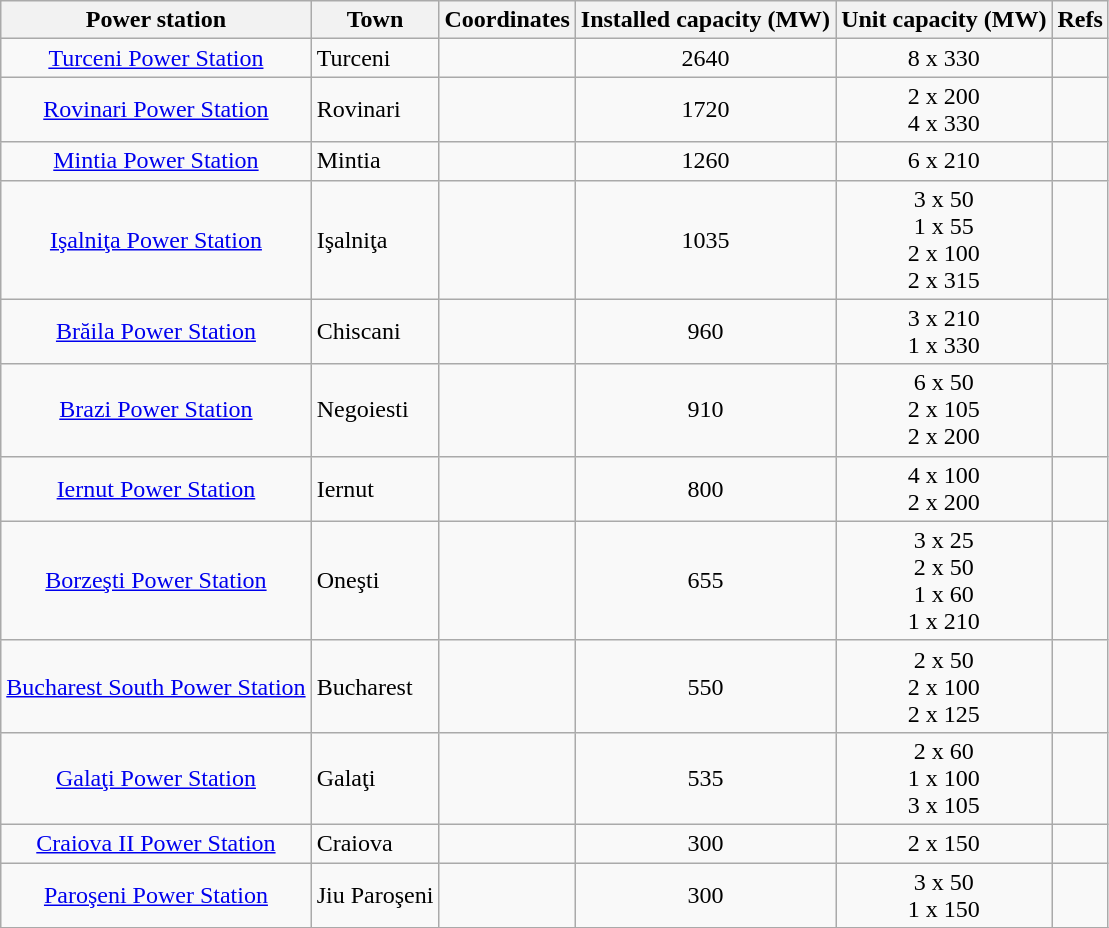<table class="wikitable sortable">
<tr>
<th>Power station</th>
<th>Town</th>
<th>Coordinates</th>
<th>Installed capacity (MW)</th>
<th>Unit capacity (MW)</th>
<th>Refs</th>
</tr>
<tr>
<td align="center"><a href='#'>Turceni Power Station</a></td>
<td>Turceni</td>
<td></td>
<td align="center">2640</td>
<td align="center">8 x 330</td>
<td></td>
</tr>
<tr>
<td align="center"><a href='#'>Rovinari Power Station</a></td>
<td>Rovinari</td>
<td></td>
<td align="center">1720</td>
<td align="center">2 x 200 <br> 4 x 330</td>
<td></td>
</tr>
<tr>
<td align="center"><a href='#'>Mintia Power Station</a></td>
<td>Mintia</td>
<td></td>
<td align="center">1260</td>
<td align="center">6 x 210</td>
<td></td>
</tr>
<tr>
<td align="center"><a href='#'>Işalniţa Power Station</a></td>
<td>Işalniţa</td>
<td></td>
<td align="center">1035</td>
<td align="center">3 x 50<br> 1 x 55<br> 2 x 100<br> 2 x 315</td>
<td></td>
</tr>
<tr>
<td align="center"><a href='#'>Brăila Power Station</a></td>
<td>Chiscani</td>
<td></td>
<td align="center">960</td>
<td align="center">3 x 210<br> 1 x 330</td>
<td></td>
</tr>
<tr>
<td align="center"><a href='#'>Brazi Power Station</a></td>
<td>Negoiesti</td>
<td></td>
<td align="center">910</td>
<td align="center">6 x 50<br> 2 x 105<br> 2 x 200</td>
<td></td>
</tr>
<tr>
<td align="center"><a href='#'>Iernut Power Station</a></td>
<td>Iernut</td>
<td></td>
<td align="center">800</td>
<td align="center">4 x 100<br> 2 x 200</td>
<td></td>
</tr>
<tr>
<td align="center"><a href='#'>Borzeşti Power Station</a></td>
<td>Oneşti</td>
<td></td>
<td align="center">655</td>
<td align="center">3 x 25<br> 2 x 50<br> 1 x 60<br> 1 x 210</td>
<td></td>
</tr>
<tr>
<td align="center"><a href='#'>Bucharest South Power Station</a></td>
<td>Bucharest</td>
<td></td>
<td align="center">550</td>
<td align="center">2 x 50<br> 2 x 100<br> 2 x 125</td>
<td></td>
</tr>
<tr>
<td align="center"><a href='#'>Galaţi Power Station</a></td>
<td>Galaţi</td>
<td></td>
<td align="center">535</td>
<td align="center">2 x 60<br> 1 x 100<br> 3 x 105</td>
<td></td>
</tr>
<tr>
<td align="center"><a href='#'>Craiova II Power Station</a></td>
<td>Craiova</td>
<td></td>
<td align="center">300</td>
<td align="center">2 x 150</td>
<td></td>
</tr>
<tr>
<td align="center"><a href='#'>Paroşeni Power Station</a></td>
<td>Jiu Paroşeni</td>
<td></td>
<td align="center">300</td>
<td align="center">3 x 50<br> 1 x 150</td>
<td></td>
</tr>
<tr>
</tr>
</table>
